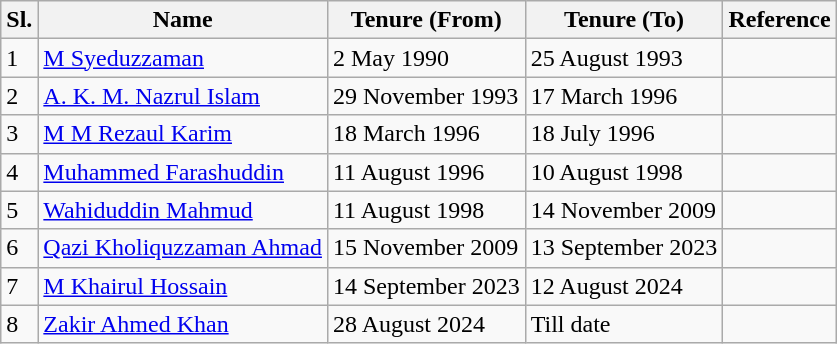<table class="wikitable">
<tr>
<th>Sl.</th>
<th>Name</th>
<th>Tenure (From)</th>
<th>Tenure (To)</th>
<th>Reference</th>
</tr>
<tr>
<td>1</td>
<td><a href='#'>M Syeduzzaman</a></td>
<td>2 May 1990</td>
<td>25 August 1993</td>
<td></td>
</tr>
<tr>
<td>2</td>
<td><a href='#'>A. K. M. Nazrul Islam</a></td>
<td>29 November 1993</td>
<td>17 March 1996</td>
<td></td>
</tr>
<tr>
<td>3</td>
<td><a href='#'>M M Rezaul Karim</a></td>
<td>18 March 1996</td>
<td>18 July 1996</td>
<td></td>
</tr>
<tr>
<td>4</td>
<td><a href='#'>Muhammed Farashuddin</a></td>
<td>11 August 1996</td>
<td>10 August 1998</td>
<td></td>
</tr>
<tr>
<td>5</td>
<td><a href='#'>Wahiduddin Mahmud</a></td>
<td>11 August 1998</td>
<td>14 November 2009</td>
<td></td>
</tr>
<tr>
<td>6</td>
<td><a href='#'>Qazi Kholiquzzaman Ahmad</a></td>
<td>15 November 2009</td>
<td>13 September 2023</td>
<td></td>
</tr>
<tr>
<td>7</td>
<td><a href='#'>M Khairul Hossain</a></td>
<td>14 September 2023</td>
<td>12 August 2024</td>
<td></td>
</tr>
<tr>
<td>8</td>
<td><a href='#'>Zakir Ahmed Khan</a></td>
<td>28 August 2024</td>
<td>Till date</td>
<td></td>
</tr>
</table>
